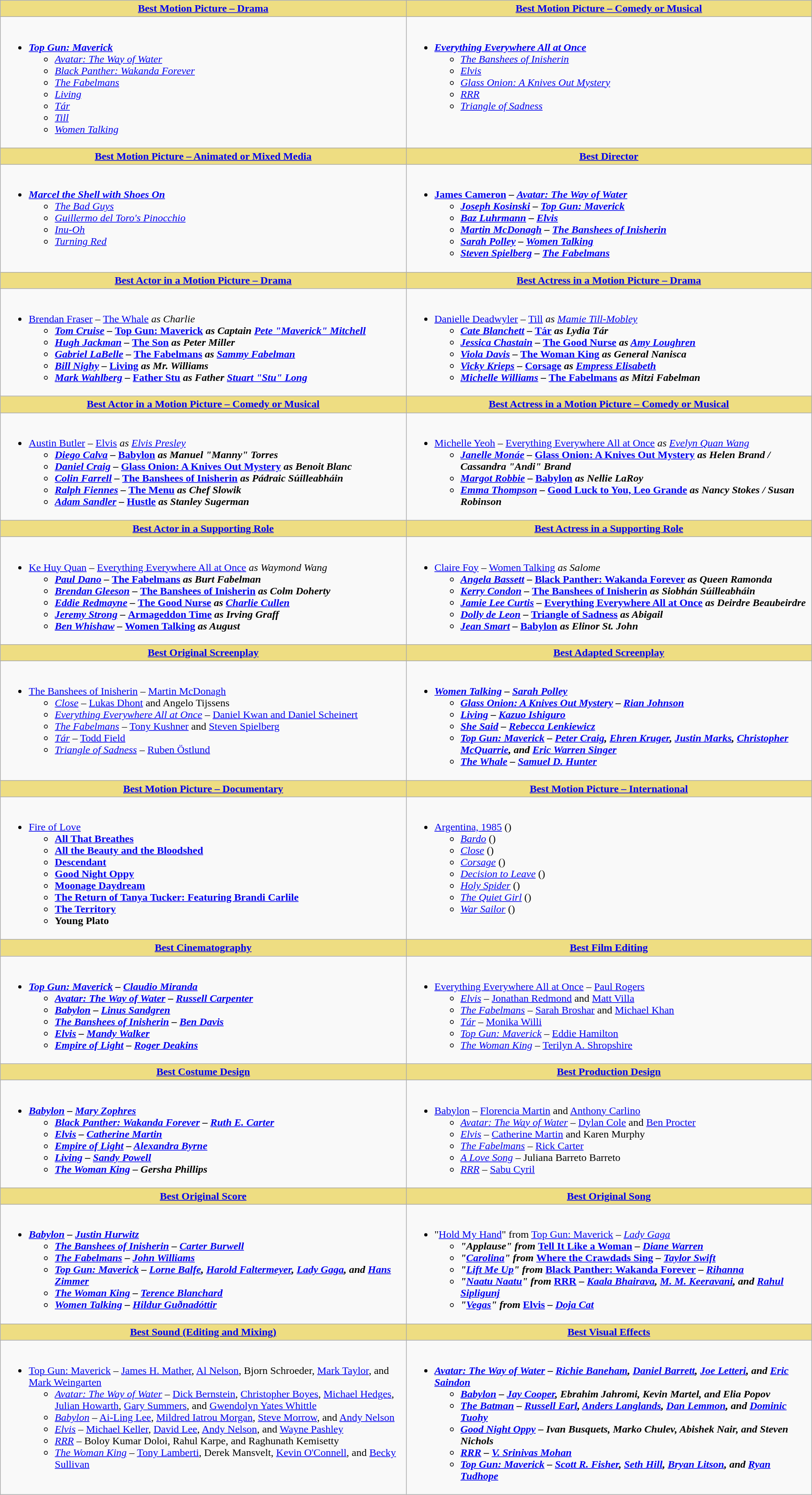<table class="wikitable">
<tr>
<th style="background:#EEDD82; width:50%"><a href='#'>Best Motion Picture – Drama</a></th>
<th style="background:#EEDD82; width:50%"><a href='#'>Best Motion Picture – Comedy or Musical</a></th>
</tr>
<tr>
<td valign="top"><br><ul><li><strong><em><a href='#'>Top Gun: Maverick</a></em></strong><ul><li><em><a href='#'>Avatar: The Way of Water</a></em></li><li><em><a href='#'>Black Panther: Wakanda Forever</a></em></li><li><em><a href='#'>The Fabelmans</a></em></li><li><em><a href='#'>Living</a></em></li><li><em><a href='#'>Tár</a></em></li><li><em><a href='#'>Till</a></em></li><li><em><a href='#'>Women Talking</a></em></li></ul></li></ul></td>
<td valign="top"><br><ul><li><strong><em><a href='#'>Everything Everywhere All at Once</a></em></strong><ul><li><em><a href='#'>The Banshees of Inisherin</a></em></li><li><em><a href='#'>Elvis</a></em></li><li><em><a href='#'>Glass Onion: A Knives Out Mystery</a></em></li><li><em><a href='#'>RRR</a></em></li><li><em><a href='#'>Triangle of Sadness</a></em></li></ul></li></ul></td>
</tr>
<tr>
<th style="background:#EEDD82; width:50%"><a href='#'>Best Motion Picture – Animated or Mixed Media</a></th>
<th style="background:#EEDD82; width:50%"><a href='#'>Best Director</a></th>
</tr>
<tr>
<td valign="top"><br><ul><li><strong><em><a href='#'>Marcel the Shell with Shoes On</a></em></strong><ul><li><em><a href='#'>The Bad Guys</a></em></li><li><em><a href='#'>Guillermo del Toro's Pinocchio</a></em></li><li><em><a href='#'>Inu-Oh</a></em></li><li><em><a href='#'>Turning Red</a></em></li></ul></li></ul></td>
<td valign="top"><br><ul><li><strong><a href='#'>James Cameron</a> – <em><a href='#'>Avatar: The Way of Water</a><strong><em><ul><li><a href='#'>Joseph Kosinski</a> – </em><a href='#'>Top Gun: Maverick</a><em></li><li><a href='#'>Baz Luhrmann</a> – </em><a href='#'>Elvis</a><em></li><li><a href='#'>Martin McDonagh</a> – </em><a href='#'>The Banshees of Inisherin</a><em></li><li><a href='#'>Sarah Polley</a> – </em><a href='#'>Women Talking</a><em></li><li><a href='#'>Steven Spielberg</a> – </em><a href='#'>The Fabelmans</a><em></li></ul></li></ul></td>
</tr>
<tr>
<th style="background:#EEDD82; width:50%"><a href='#'>Best Actor in a Motion Picture – Drama</a></th>
<th style="background:#EEDD82; width:50%"><a href='#'>Best Actress in a Motion Picture – Drama</a></th>
</tr>
<tr>
<td valign="top"><br><ul><li></strong><a href='#'>Brendan Fraser</a> – </em><a href='#'>The Whale</a><em> as Charlie<strong><ul><li><a href='#'>Tom Cruise</a> – </em><a href='#'>Top Gun: Maverick</a><em> as Captain <a href='#'>Pete "Maverick" Mitchell</a></li><li><a href='#'>Hugh Jackman</a> – </em><a href='#'>The Son</a><em> as Peter Miller</li><li><a href='#'>Gabriel LaBelle</a> – </em><a href='#'>The Fabelmans</a><em> as <a href='#'>Sammy Fabelman</a></li><li><a href='#'>Bill Nighy</a> – </em><a href='#'>Living</a><em> as Mr. Williams</li><li><a href='#'>Mark Wahlberg</a> – </em><a href='#'>Father Stu</a><em> as Father <a href='#'>Stuart "Stu" Long</a></li></ul></li></ul></td>
<td valign="top"><br><ul><li></strong><a href='#'>Danielle Deadwyler</a> – </em><a href='#'>Till</a><em> as <a href='#'>Mamie Till-Mobley</a><strong><ul><li><a href='#'>Cate Blanchett</a> – </em><a href='#'>Tár</a><em> as Lydia Tár</li><li><a href='#'>Jessica Chastain</a> – </em><a href='#'>The Good Nurse</a><em> as <a href='#'>Amy Loughren</a></li><li><a href='#'>Viola Davis</a> – </em><a href='#'>The Woman King</a><em> as General Nanisca</li><li><a href='#'>Vicky Krieps</a> – </em><a href='#'>Corsage</a><em> as <a href='#'>Empress Elisabeth</a></li><li><a href='#'>Michelle Williams</a> – </em><a href='#'>The Fabelmans</a><em> as Mitzi Fabelman</li></ul></li></ul></td>
</tr>
<tr>
<th style="background:#EEDD82; width:50%"><a href='#'>Best Actor in a Motion Picture – Comedy or Musical</a></th>
<th style="background:#EEDD82; width:50%"><a href='#'>Best Actress in a Motion Picture – Comedy or Musical</a></th>
</tr>
<tr>
<td valign="top"><br><ul><li></strong><a href='#'>Austin Butler</a> – </em><a href='#'>Elvis</a><em> as <a href='#'>Elvis Presley</a><strong><ul><li><a href='#'>Diego Calva</a> – </em><a href='#'>Babylon</a><em> as Manuel "Manny" Torres</li><li><a href='#'>Daniel Craig</a> – </em><a href='#'>Glass Onion: A Knives Out Mystery</a><em> as Benoit Blanc</li><li><a href='#'>Colin Farrell</a> – </em><a href='#'>The Banshees of Inisherin</a><em> as Pádraic Súilleabháin</li><li><a href='#'>Ralph Fiennes</a> – </em><a href='#'>The Menu</a><em> as Chef Slowik</li><li><a href='#'>Adam Sandler</a> – </em><a href='#'>Hustle</a><em> as Stanley Sugerman</li></ul></li></ul></td>
<td valign="top"><br><ul><li></strong><a href='#'>Michelle Yeoh</a> – </em><a href='#'>Everything Everywhere All at Once</a><em> as <a href='#'>Evelyn Quan Wang</a><strong><ul><li><a href='#'>Janelle Monáe</a> – </em><a href='#'>Glass Onion: A Knives Out Mystery</a><em> as Helen Brand / Cassandra "Andi" Brand</li><li><a href='#'>Margot Robbie</a> – </em><a href='#'>Babylon</a><em> as Nellie LaRoy</li><li><a href='#'>Emma Thompson</a> – </em><a href='#'>Good Luck to You, Leo Grande</a><em> as Nancy Stokes / Susan Robinson</li></ul></li></ul></td>
</tr>
<tr>
<th style="background:#EEDD82; width:50%"><a href='#'>Best Actor in a Supporting Role</a></th>
<th style="background:#EEDD82; width:50%"><a href='#'>Best Actress in a Supporting Role</a></th>
</tr>
<tr>
<td valign="top"><br><ul><li></strong><a href='#'>Ke Huy Quan</a> – </em><a href='#'>Everything Everywhere All at Once</a><em> as Waymond Wang<strong><ul><li><a href='#'>Paul Dano</a> – </em><a href='#'>The Fabelmans</a><em> as Burt Fabelman</li><li><a href='#'>Brendan Gleeson</a> – </em><a href='#'>The Banshees of Inisherin</a><em> as Colm Doherty</li><li><a href='#'>Eddie Redmayne</a> – </em><a href='#'>The Good Nurse</a><em> as <a href='#'>Charlie Cullen</a></li><li><a href='#'>Jeremy Strong</a> – </em><a href='#'>Armageddon Time</a><em> as Irving Graff</li><li><a href='#'>Ben Whishaw</a> – </em><a href='#'>Women Talking</a><em> as August</li></ul></li></ul></td>
<td valign="top"><br><ul><li></strong><a href='#'>Claire Foy</a> – </em><a href='#'>Women Talking</a><em> as Salome<strong><ul><li><a href='#'>Angela Bassett</a> – </em><a href='#'>Black Panther: Wakanda Forever</a><em> as Queen Ramonda</li><li><a href='#'>Kerry Condon</a> – </em><a href='#'>The Banshees of Inisherin</a><em> as Siobhán Súilleabháin</li><li><a href='#'>Jamie Lee Curtis</a> – </em><a href='#'>Everything Everywhere All at Once</a><em> as Deirdre Beaubeirdre</li><li><a href='#'>Dolly de Leon</a> – </em><a href='#'>Triangle of Sadness</a><em> as Abigail</li><li><a href='#'>Jean Smart</a> – </em><a href='#'>Babylon</a><em> as Elinor St. John</li></ul></li></ul></td>
</tr>
<tr>
<th style="background:#EEDD82; width:50%"><a href='#'>Best Original Screenplay</a></th>
<th style="background:#EEDD82; width:50%"><a href='#'>Best Adapted Screenplay</a></th>
</tr>
<tr>
<td valign="top"><br><ul><li></em></strong><a href='#'>The Banshees of Inisherin</a></em> – <a href='#'>Martin McDonagh</a></strong><ul><li><em><a href='#'>Close</a></em> – <a href='#'>Lukas Dhont</a> and Angelo Tijssens</li><li><em><a href='#'>Everything Everywhere All at Once</a></em> – <a href='#'>Daniel Kwan and Daniel Scheinert</a></li><li><em><a href='#'>The Fabelmans</a></em> – <a href='#'>Tony Kushner</a> and <a href='#'>Steven Spielberg</a></li><li><em><a href='#'>Tár</a></em> – <a href='#'>Todd Field</a></li><li><em><a href='#'>Triangle of Sadness</a></em> – <a href='#'>Ruben Östlund</a></li></ul></li></ul></td>
<td valign="top"><br><ul><li><strong><em><a href='#'>Women Talking</a><em> – <a href='#'>Sarah Polley</a><strong><ul><li></em><a href='#'>Glass Onion: A Knives Out Mystery</a><em> – <a href='#'>Rian Johnson</a></li><li></em><a href='#'>Living</a><em> – <a href='#'>Kazuo Ishiguro</a></li><li></em><a href='#'>She Said</a><em> – <a href='#'>Rebecca Lenkiewicz</a></li><li></em><a href='#'>Top Gun: Maverick</a><em> – <a href='#'>Peter Craig</a>, <a href='#'>Ehren Kruger</a>, <a href='#'>Justin Marks</a>, <a href='#'>Christopher McQuarrie</a>, and <a href='#'>Eric Warren Singer</a></li><li></em><a href='#'>The Whale</a><em> – <a href='#'>Samuel D. Hunter</a></li></ul></li></ul></td>
</tr>
<tr>
<th style="background:#EEDD82; width:50%"><a href='#'>Best Motion Picture – Documentary</a></th>
<th style="background:#EEDD82; width:50%"><a href='#'>Best Motion Picture – International</a></th>
</tr>
<tr>
<td valign="top"><br><ul><li></em></strong><a href='#'>Fire of Love</a><strong><em><ul><li></em><a href='#'>All That Breathes</a><em></li><li></em><a href='#'>All the Beauty and the Bloodshed</a><em></li><li></em><a href='#'>Descendant</a><em></li><li></em><a href='#'>Good Night Oppy</a><em></li><li></em><a href='#'>Moonage Daydream</a><em></li><li></em><a href='#'>The Return of Tanya Tucker: Featuring Brandi Carlile</a><em></li><li></em><a href='#'>The Territory</a><em></li><li></em>Young Plato<em></li></ul></li></ul></td>
<td valign="top"><br><ul><li></em></strong><a href='#'>Argentina, 1985</a></em> ()</strong><ul><li><em><a href='#'>Bardo</a></em> ()</li><li><em><a href='#'>Close</a></em> ()</li><li><em><a href='#'>Corsage</a></em> ()</li><li><em><a href='#'>Decision to Leave</a></em> ()</li><li><em><a href='#'>Holy Spider</a></em> ()</li><li><em><a href='#'>The Quiet Girl</a></em> ()</li><li><em><a href='#'>War Sailor</a></em> ()</li></ul></li></ul></td>
</tr>
<tr>
<th style="background:#EEDD82; width:50%"><a href='#'>Best Cinematography</a></th>
<th style="background:#EEDD82; width:50%"><a href='#'>Best Film Editing</a></th>
</tr>
<tr>
<td valign="top"><br><ul><li><strong><em><a href='#'>Top Gun: Maverick</a><em> – <a href='#'>Claudio Miranda</a><strong><ul><li></em><a href='#'>Avatar: The Way of Water</a><em> – <a href='#'>Russell Carpenter</a></li><li></em><a href='#'>Babylon</a><em> – <a href='#'>Linus Sandgren</a></li><li></em><a href='#'>The Banshees of Inisherin</a><em> – <a href='#'>Ben Davis</a></li><li></em><a href='#'>Elvis</a><em> – <a href='#'>Mandy Walker</a></li><li></em><a href='#'>Empire of Light</a><em> – <a href='#'>Roger Deakins</a></li></ul></li></ul></td>
<td valign="top"><br><ul><li></em></strong><a href='#'>Everything Everywhere All at Once</a></em> – <a href='#'>Paul Rogers</a></strong><ul><li><em><a href='#'>Elvis</a></em> – <a href='#'>Jonathan Redmond</a> and <a href='#'>Matt Villa</a></li><li><em><a href='#'>The Fabelmans</a></em> – <a href='#'>Sarah Broshar</a> and <a href='#'>Michael Khan</a></li><li><em><a href='#'>Tár</a></em> – <a href='#'>Monika Willi</a></li><li><em><a href='#'>Top Gun: Maverick</a></em> – <a href='#'>Eddie Hamilton</a></li><li><em><a href='#'>The Woman King</a></em> – <a href='#'>Terilyn A. Shropshire</a></li></ul></li></ul></td>
</tr>
<tr>
<th style="background:#EEDD82; width:50%"><a href='#'>Best Costume Design</a></th>
<th style="background:#EEDD82; width:50%"><a href='#'>Best Production Design</a></th>
</tr>
<tr>
<td valign="top"><br><ul><li><strong><em><a href='#'>Babylon</a><em> – <a href='#'>Mary Zophres</a><strong><ul><li></em><a href='#'>Black Panther: Wakanda Forever</a><em> – <a href='#'>Ruth E. Carter</a></li><li></em><a href='#'>Elvis</a><em> – <a href='#'>Catherine Martin</a></li><li></em><a href='#'>Empire of Light</a><em> – <a href='#'>Alexandra Byrne</a></li><li></em><a href='#'>Living</a><em> – <a href='#'>Sandy Powell</a></li><li></em><a href='#'>The Woman King</a><em> – Gersha Phillips</li></ul></li></ul></td>
<td valign="top"><br><ul><li></em></strong><a href='#'>Babylon</a></em> – <a href='#'>Florencia Martin</a> and <a href='#'>Anthony Carlino</a></strong><ul><li><em><a href='#'>Avatar: The Way of Water</a></em> – <a href='#'>Dylan Cole</a> and <a href='#'>Ben Procter</a></li><li><em><a href='#'>Elvis</a></em> – <a href='#'>Catherine Martin</a> and Karen Murphy</li><li><em><a href='#'>The Fabelmans</a></em> – <a href='#'>Rick Carter</a></li><li><em><a href='#'>A Love Song</a></em> – Juliana Barreto Barreto</li><li><em><a href='#'>RRR</a></em> – <a href='#'>Sabu Cyril</a></li></ul></li></ul></td>
</tr>
<tr>
<th style="background:#EEDD82; width:50%"><a href='#'>Best Original Score</a></th>
<th style="background:#EEDD82; width:50%"><a href='#'>Best Original Song</a></th>
</tr>
<tr>
<td valign="top"><br><ul><li><strong><em><a href='#'>Babylon</a><em> – <a href='#'>Justin Hurwitz</a><strong><ul><li></em><a href='#'>The Banshees of Inisherin</a><em> – <a href='#'>Carter Burwell</a></li><li></em><a href='#'>The Fabelmans</a><em> – <a href='#'>John Williams</a></li><li></em><a href='#'>Top Gun: Maverick</a><em> – <a href='#'>Lorne Balfe</a>, <a href='#'>Harold Faltermeyer</a>, <a href='#'>Lady Gaga</a>, and <a href='#'>Hans Zimmer</a></li><li></em><a href='#'>The Woman King</a><em> – <a href='#'>Terence Blanchard</a></li><li></em><a href='#'>Women Talking</a><em> – <a href='#'>Hildur Guðnadóttir</a></li></ul></li></ul></td>
<td valign="top"><br><ul><li></strong>"<a href='#'>Hold My Hand</a>" from </em><a href='#'>Top Gun: Maverick</a><em> – <a href='#'>Lady Gaga</a><strong><ul><li>"Applause" from </em><a href='#'>Tell It Like a Woman</a><em> – <a href='#'>Diane Warren</a></li><li>"<a href='#'>Carolina</a>" from </em><a href='#'>Where the Crawdads Sing</a><em> – <a href='#'>Taylor Swift</a></li><li>"<a href='#'>Lift Me Up</a>" from </em><a href='#'>Black Panther: Wakanda Forever</a><em> – <a href='#'>Rihanna</a></li><li>"<a href='#'>Naatu Naatu</a>" from </em><a href='#'>RRR</a><em> – <a href='#'>Kaala Bhairava</a>, <a href='#'>M. M. Keeravani</a>, and <a href='#'>Rahul Sipligunj</a></li><li>"<a href='#'>Vegas</a>" from </em><a href='#'>Elvis</a><em> – <a href='#'>Doja Cat</a></li></ul></li></ul></td>
</tr>
<tr>
<th style="background:#EEDD82; width:50%"><a href='#'>Best Sound (Editing and Mixing)</a></th>
<th style="background:#EEDD82; width:50%"><a href='#'>Best Visual Effects</a></th>
</tr>
<tr>
<td valign="top"><br><ul><li></em></strong><a href='#'>Top Gun: Maverick</a></em> – <a href='#'>James H. Mather</a>, <a href='#'>Al Nelson</a>, Bjorn Schroeder, <a href='#'>Mark Taylor</a>, and <a href='#'>Mark Weingarten</a></strong><ul><li><em><a href='#'>Avatar: The Way of Water</a></em> – <a href='#'>Dick Bernstein</a>, <a href='#'>Christopher Boyes</a>, <a href='#'>Michael Hedges</a>, <a href='#'>Julian Howarth</a>, <a href='#'>Gary Summers</a>, and <a href='#'>Gwendolyn Yates Whittle</a></li><li><em><a href='#'>Babylon</a></em> – <a href='#'>Ai-Ling Lee</a>, <a href='#'>Mildred Iatrou Morgan</a>, <a href='#'>Steve Morrow</a>, and <a href='#'>Andy Nelson</a></li><li><em><a href='#'>Elvis</a></em> – <a href='#'>Michael Keller</a>, <a href='#'>David Lee</a>, <a href='#'>Andy Nelson</a>, and <a href='#'>Wayne Pashley</a></li><li><em><a href='#'>RRR</a></em> – Boloy Kumar Doloi, Rahul Karpe, and Raghunath Kemisetty</li><li><em><a href='#'>The Woman King</a></em> – <a href='#'>Tony Lamberti</a>, Derek Mansvelt, <a href='#'>Kevin O'Connell</a>, and <a href='#'>Becky Sullivan</a></li></ul></li></ul></td>
<td valign="top"><br><ul><li><strong><em><a href='#'>Avatar: The Way of Water</a><em> – <a href='#'>Richie Baneham</a>, <a href='#'>Daniel Barrett</a>, <a href='#'>Joe Letteri</a>, and <a href='#'>Eric Saindon</a><strong><ul><li></em><a href='#'>Babylon</a><em> – <a href='#'>Jay Cooper</a>, Ebrahim Jahromi, Kevin Martel, and Elia Popov</li><li></em><a href='#'>The Batman</a><em> – <a href='#'>Russell Earl</a>, <a href='#'>Anders Langlands</a>, <a href='#'>Dan Lemmon</a>, and <a href='#'>Dominic Tuohy</a></li><li></em><a href='#'>Good Night Oppy</a><em> – Ivan Busquets, Marko Chulev, Abishek Nair, and Steven Nichols</li><li></em><a href='#'>RRR</a><em> – <a href='#'>V. Srinivas Mohan</a></li><li></em><a href='#'>Top Gun: Maverick</a><em> – <a href='#'>Scott R. Fisher</a>, <a href='#'>Seth Hill</a>, <a href='#'>Bryan Litson</a>, and <a href='#'>Ryan Tudhope</a></li></ul></li></ul></td>
</tr>
</table>
